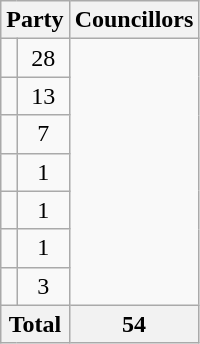<table class="wikitable">
<tr>
<th colspan=2>Party</th>
<th>Councillors</th>
</tr>
<tr>
<td></td>
<td align=center>28</td>
</tr>
<tr>
<td></td>
<td align=center>13</td>
</tr>
<tr>
<td></td>
<td align=center>7</td>
</tr>
<tr>
<td></td>
<td align=center>1</td>
</tr>
<tr>
<td></td>
<td align=center>1</td>
</tr>
<tr>
<td></td>
<td align=center>1</td>
</tr>
<tr>
<td></td>
<td align=center>3</td>
</tr>
<tr>
<th colspan=2>Total</th>
<th>54</th>
</tr>
</table>
